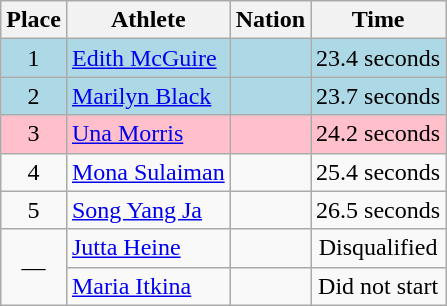<table class=wikitable>
<tr>
<th>Place</th>
<th>Athlete</th>
<th>Nation</th>
<th>Time</th>
</tr>
<tr align=center bgcolor=lightblue>
<td>1</td>
<td align=left><a href='#'>Edith McGuire</a></td>
<td align=left></td>
<td>23.4 seconds</td>
</tr>
<tr align=center bgcolor=lightblue>
<td>2</td>
<td align=left><a href='#'>Marilyn Black</a></td>
<td align=left></td>
<td>23.7 seconds</td>
</tr>
<tr align=center bgcolor=pink>
<td>3</td>
<td align=left><a href='#'>Una Morris</a></td>
<td align=left></td>
<td>24.2 seconds</td>
</tr>
<tr align=center>
<td>4</td>
<td align=left><a href='#'>Mona Sulaiman</a></td>
<td align=left></td>
<td>25.4 seconds</td>
</tr>
<tr align=center>
<td>5</td>
<td align=left><a href='#'>Song Yang Ja</a></td>
<td align=left></td>
<td>26.5 seconds</td>
</tr>
<tr align=center>
<td rowspan=2>—</td>
<td align=left><a href='#'>Jutta Heine</a></td>
<td align=left></td>
<td>Disqualified</td>
</tr>
<tr align=center>
<td align=left><a href='#'>Maria Itkina</a></td>
<td align=left></td>
<td>Did not start</td>
</tr>
</table>
